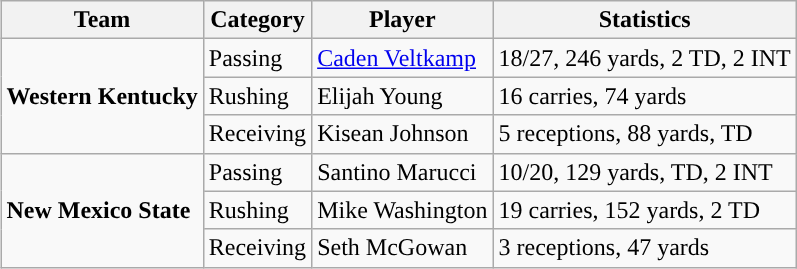<table class="wikitable" style="float: right;">
<tr>
<th>Team</th>
<th>Category</th>
<th>Player</th>
<th>Statistics</th>
</tr>
<tr>
<td rowspan=3><strong>Western Kentucky</strong></td>
<td>Passing</td>
<td><a href='#'>Caden Veltkamp</a></td>
<td>18/27, 246 yards, 2 TD, 2 INT</td>
</tr>
<tr>
<td>Rushing</td>
<td>Elijah Young</td>
<td>16 carries, 74 yards</td>
</tr>
<tr>
<td>Receiving</td>
<td>Kisean Johnson</td>
<td>5 receptions, 88 yards, TD</td>
</tr>
<tr>
<td rowspan=3><strong>New Mexico State</strong></td>
<td>Passing</td>
<td>Santino Marucci</td>
<td>10/20, 129 yards, TD, 2 INT</td>
</tr>
<tr>
<td>Rushing</td>
<td>Mike Washington</td>
<td>19 carries, 152 yards, 2 TD</td>
</tr>
<tr>
<td>Receiving</td>
<td>Seth McGowan</td>
<td>3 receptions, 47 yards</td>
</tr>
</table>
